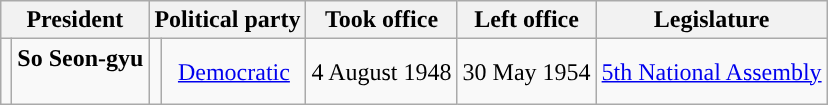<table class="wikitable" style="text-align:center; border:1px #AAAAFF solid">
<tr>
<th colspan="2" width="0" align="center">President</th>
<th colspan="2" width="0" align="center">Political party</th>
<th width="0" align="center">Took office</th>
<th>Left office</th>
<th>Legislature</th>
</tr>
<tr>
<td></td>
<td><strong>So Seon-gyu</strong><br><br></td>
<td style="background:"></td>
<td><a href='#'>Democratic</a></td>
<td>4 August 1948</td>
<td>30 May 1954</td>
<td><a href='#'>5th National Assembly</a></td>
</tr>
</table>
